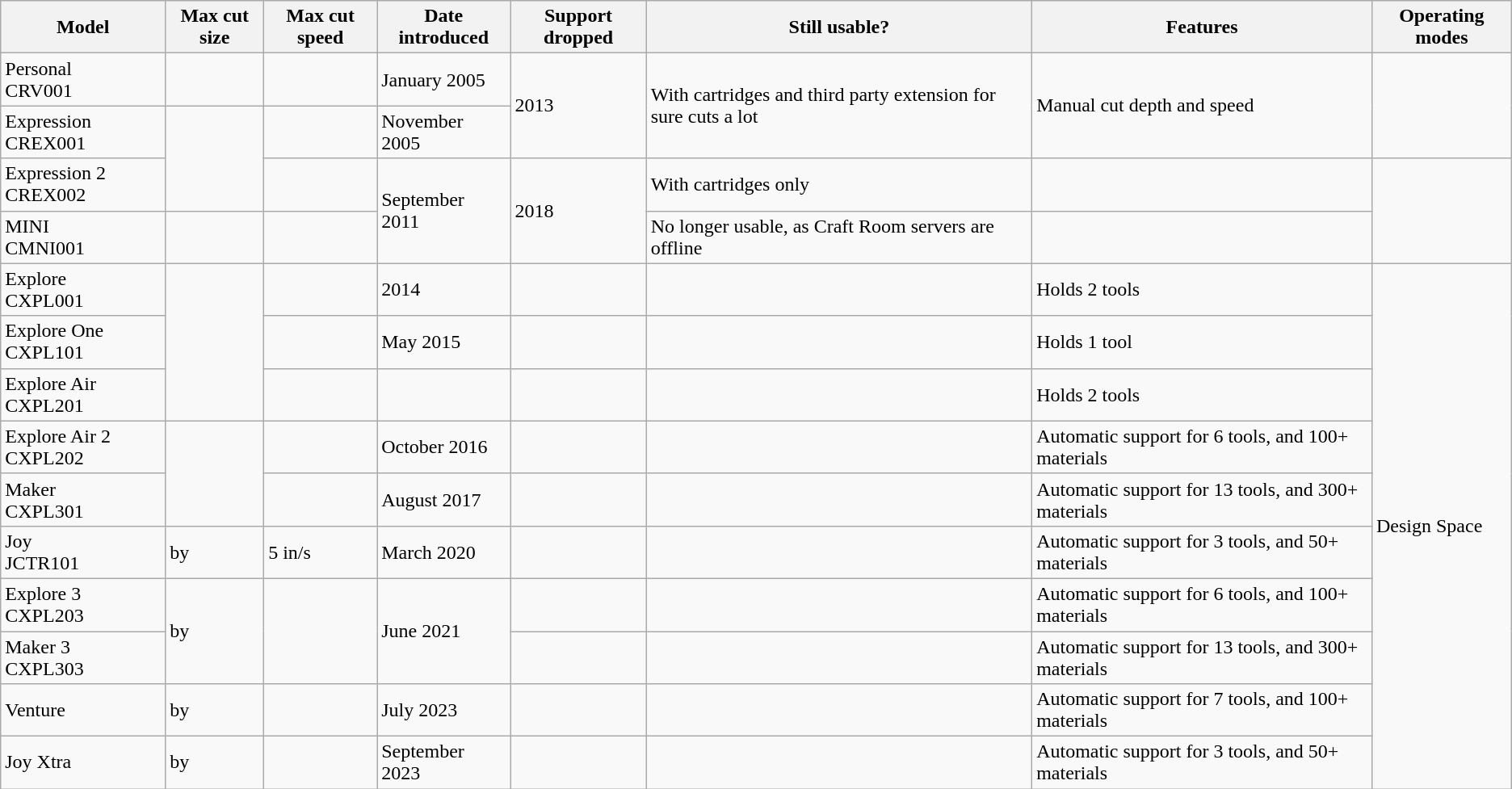<table class="wikitable">
<tr>
<th>Model</th>
<th>Max cut size</th>
<th>Max cut speed</th>
<th>Date introduced</th>
<th>Support dropped</th>
<th>Still usable?</th>
<th>Features</th>
<th>Operating modes</th>
</tr>
<tr>
<td>Personal<br>CRV001</td>
<td></td>
<td></td>
<td>January 2005</td>
<td rowspan="2">2013</td>
<td rowspan="2">With cartridges and third party extension for sure cuts a lot</td>
<td rowspan="2">Manual cut depth and speed</td>
<td rowspan="2"></td>
</tr>
<tr>
<td>Expression<br>CREX001</td>
<td rowspan="2"></td>
<td></td>
<td>November 2005</td>
</tr>
<tr>
<td>Expression 2<br>CREX002</td>
<td></td>
<td rowspan="2">September 2011</td>
<td rowspan="2">2018</td>
<td>With cartridges only</td>
<td></td>
<td rowspan="2"></td>
</tr>
<tr>
<td>MINI<br>CMNI001</td>
<td></td>
<td></td>
<td>No longer usable, as Craft Room servers are offline</td>
<td></td>
</tr>
<tr>
<td>Explore<br>CXPL001</td>
<td rowspan="3"></td>
<td></td>
<td>2014</td>
<td></td>
<td></td>
<td>Holds 2 tools</td>
<td rowspan="10">Design Space</td>
</tr>
<tr>
<td>Explore One<br>CXPL101</td>
<td></td>
<td>May 2015</td>
<td></td>
<td></td>
<td>Holds 1 tool</td>
</tr>
<tr>
<td>Explore Air CXPL201</td>
<td></td>
<td></td>
<td></td>
<td></td>
<td>Holds 2 tools</td>
</tr>
<tr>
<td>Explore Air 2<br>CXPL202</td>
<td rowspan="2"></td>
<td></td>
<td>October 2016</td>
<td></td>
<td></td>
<td>Automatic support for 6 tools, and 100+ materials</td>
</tr>
<tr>
<td>Maker<br>CXPL301</td>
<td></td>
<td>August 2017</td>
<td></td>
<td></td>
<td>Automatic support for 13 tools, and 300+ materials</td>
</tr>
<tr>
<td>Joy<br>JCTR101</td>
<td> by </td>
<td>5 in/s</td>
<td>March 2020</td>
<td></td>
<td></td>
<td>Automatic support for 3 tools, and 50+ materials</td>
</tr>
<tr>
<td>Explore 3<br>CXPL203</td>
<td rowspan="2"> by </td>
<td rowspan="2"></td>
<td rowspan="2">June 2021</td>
<td></td>
<td></td>
<td>Automatic support for 6 tools, and 100+ materials</td>
</tr>
<tr>
<td>Maker 3<br>CXPL303</td>
<td></td>
<td></td>
<td>Automatic support for 13 tools, and 300+ materials</td>
</tr>
<tr>
<td>Venture</td>
<td> by </td>
<td></td>
<td>July 2023</td>
<td></td>
<td></td>
<td>Automatic support for 7 tools, and 100+ materials</td>
</tr>
<tr>
<td>Joy Xtra</td>
<td> by </td>
<td></td>
<td>September 2023</td>
<td></td>
<td></td>
<td>Automatic support for 3 tools, and 50+ materials</td>
</tr>
</table>
